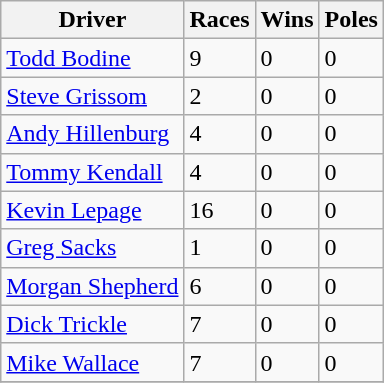<table class="wikitable sortable">
<tr>
<th>Driver</th>
<th>Races</th>
<th>Wins</th>
<th>Poles</th>
</tr>
<tr>
<td><a href='#'>Todd Bodine</a></td>
<td>9</td>
<td>0</td>
<td>0</td>
</tr>
<tr>
<td><a href='#'>Steve Grissom</a></td>
<td>2</td>
<td>0</td>
<td>0</td>
</tr>
<tr>
<td><a href='#'>Andy Hillenburg</a></td>
<td>4</td>
<td>0</td>
<td>0</td>
</tr>
<tr>
<td><a href='#'>Tommy Kendall</a></td>
<td>4</td>
<td>0</td>
<td>0</td>
</tr>
<tr>
<td><a href='#'>Kevin Lepage</a></td>
<td>16</td>
<td>0</td>
<td>0</td>
</tr>
<tr>
<td><a href='#'>Greg Sacks</a></td>
<td>1</td>
<td>0</td>
<td>0</td>
</tr>
<tr>
<td><a href='#'>Morgan Shepherd</a></td>
<td>6</td>
<td>0</td>
<td>0</td>
</tr>
<tr>
<td><a href='#'>Dick Trickle</a></td>
<td>7</td>
<td>0</td>
<td>0</td>
</tr>
<tr>
<td><a href='#'>Mike Wallace</a></td>
<td>7</td>
<td>0</td>
<td>0</td>
</tr>
<tr>
</tr>
</table>
